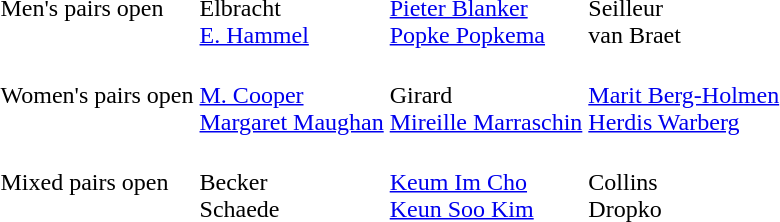<table>
<tr>
<td>Men's pairs open<br></td>
<td valign=top> <br> Elbracht <br> <a href='#'>E. Hammel</a></td>
<td valign=top> <br> <a href='#'>Pieter Blanker</a> <br> <a href='#'>Popke Popkema</a></td>
<td valign=top> <br> Seilleur <br> van Braet</td>
</tr>
<tr>
<td>Women's pairs open<br></td>
<td valign=top> <br> <a href='#'>M. Cooper</a> <br> <a href='#'>Margaret Maughan</a></td>
<td valign=top> <br> Girard <br> <a href='#'>Mireille Marraschin</a></td>
<td valign=top> <br> <a href='#'>Marit Berg-Holmen</a> <br> <a href='#'>Herdis Warberg</a></td>
</tr>
<tr>
<td>Mixed pairs open<br></td>
<td valign=top> <br> Becker <br> Schaede</td>
<td valign=top> <br> <a href='#'>Keum Im Cho</a> <br> <a href='#'>Keun Soo Kim</a></td>
<td valign=top> <br> Collins <br> Dropko</td>
</tr>
</table>
